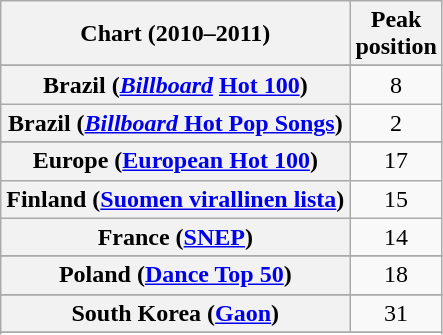<table class="wikitable plainrowheaders sortable" style="text-align:center">
<tr>
<th scope="col">Chart (2010–2011)</th>
<th scope="col">Peak<br>position</th>
</tr>
<tr>
</tr>
<tr>
</tr>
<tr>
</tr>
<tr>
</tr>
<tr>
<th scope="row">Brazil (<em><a href='#'>Billboard</a></em> <a href='#'>Hot 100</a>)</th>
<td>8</td>
</tr>
<tr>
<th scope="row">Brazil (<a href='#'><em>Billboard</em> Hot Pop Songs</a>)</th>
<td>2</td>
</tr>
<tr>
</tr>
<tr>
</tr>
<tr>
</tr>
<tr>
</tr>
<tr>
<th scope="row">Europe (<a href='#'>European Hot 100</a>)</th>
<td>17</td>
</tr>
<tr>
<th scope="row">Finland (<a href='#'>Suomen virallinen lista</a>)</th>
<td>15</td>
</tr>
<tr>
<th scope="row">France (<a href='#'>SNEP</a>)</th>
<td>14</td>
</tr>
<tr>
</tr>
<tr>
</tr>
<tr>
</tr>
<tr>
</tr>
<tr>
</tr>
<tr>
<th scope="row">Poland (<a href='#'>Dance Top 50</a>)</th>
<td>18</td>
</tr>
<tr>
</tr>
<tr>
</tr>
<tr>
</tr>
<tr>
<th scope="row">South Korea (<a href='#'>Gaon</a>)</th>
<td>31</td>
</tr>
<tr>
</tr>
<tr>
</tr>
<tr>
</tr>
<tr>
</tr>
<tr>
</tr>
<tr>
</tr>
<tr>
</tr>
<tr>
</tr>
<tr>
</tr>
<tr>
</tr>
</table>
